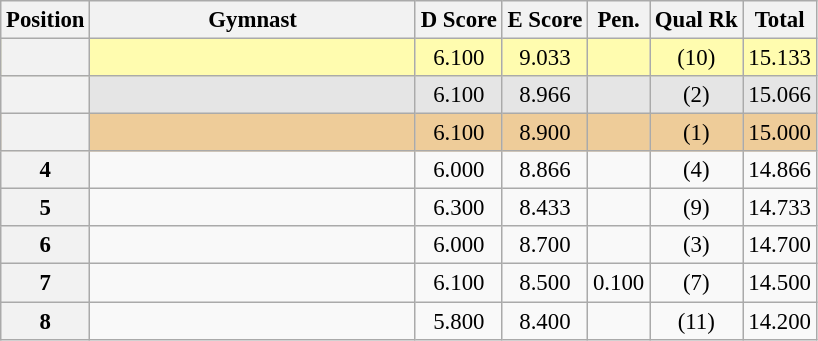<table class="wikitable sortable" style="text-align:center; font-size:95%">
<tr>
<th scope=col>Position</th>
<th scope="col" style="width:210px;">Gymnast</th>
<th scope=col>D Score</th>
<th scope=col>E Score</th>
<th scope=col>Pen.</th>
<th scope=col>Qual Rk</th>
<th scope=col;>Total</th>
</tr>
<tr style="background:#fffcaf;">
<th scope=row style="text-align:center"></th>
<td style="text-align:left;"></td>
<td>6.100</td>
<td>9.033</td>
<td></td>
<td>(10)</td>
<td>15.133</td>
</tr>
<tr style="background:#e5e5e5;">
<th scope=row style="text-align:center"></th>
<td style="text-align:left;"></td>
<td>6.100</td>
<td>8.966</td>
<td></td>
<td>(2)</td>
<td>15.066</td>
</tr>
<tr style="background:#ec9;">
<th scope=row style="text-align:center"></th>
<td style="text-align:left;"></td>
<td>6.100</td>
<td>8.900</td>
<td></td>
<td>(1)</td>
<td>15.000</td>
</tr>
<tr>
<th scope=row style="text-align:center">4</th>
<td style="text-align:left;"></td>
<td>6.000</td>
<td>8.866</td>
<td></td>
<td>(4)</td>
<td>14.866</td>
</tr>
<tr>
<th scope=row style="text-align:center">5</th>
<td style="text-align:left;"></td>
<td>6.300</td>
<td>8.433</td>
<td></td>
<td>(9)</td>
<td>14.733</td>
</tr>
<tr>
<th scope=row style="text-align:center">6</th>
<td style="text-align:left;"></td>
<td>6.000</td>
<td>8.700</td>
<td></td>
<td>(3)</td>
<td>14.700</td>
</tr>
<tr>
<th scope=row style="text-align:center">7</th>
<td style="text-align:left;"></td>
<td>6.100</td>
<td>8.500</td>
<td>0.100</td>
<td>(7)</td>
<td>14.500</td>
</tr>
<tr>
<th scope=row style="text-align:center">8</th>
<td style="text-align:left;"></td>
<td>5.800</td>
<td>8.400</td>
<td></td>
<td>(11)</td>
<td>14.200</td>
</tr>
</table>
